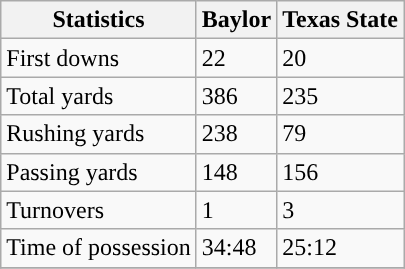<table class="wikitable">
<tr>
<th>Statistics</th>
<th>Baylor</th>
<th>Texas State</th>
</tr>
<tr>
<td>First downs</td>
<td>22</td>
<td>20</td>
</tr>
<tr>
<td>Total yards</td>
<td>386</td>
<td>235</td>
</tr>
<tr>
<td>Rushing yards</td>
<td>238</td>
<td>79</td>
</tr>
<tr>
<td>Passing yards</td>
<td>148</td>
<td>156</td>
</tr>
<tr>
<td>Turnovers</td>
<td>1</td>
<td>3</td>
</tr>
<tr>
<td>Time of possession</td>
<td>34:48</td>
<td>25:12</td>
</tr>
<tr>
</tr>
</table>
